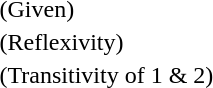<table>
<tr>
<td></td>
<td>(Given)</td>
</tr>
<tr>
<td></td>
<td>(Reflexivity)</td>
</tr>
<tr>
<td></td>
<td>(Transitivity of 1 & 2)</td>
</tr>
</table>
